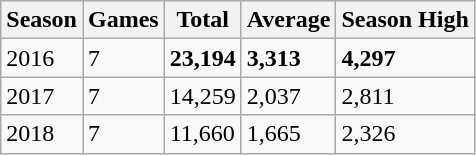<table class="wikitable">
<tr>
<th>Season</th>
<th>Games</th>
<th>Total</th>
<th>Average</th>
<th>Season High</th>
</tr>
<tr>
<td>2016</td>
<td>7</td>
<td><strong>23,194</strong></td>
<td><strong>3,313</strong></td>
<td><strong>4,297</strong></td>
</tr>
<tr>
<td>2017</td>
<td>7</td>
<td>14,259</td>
<td>2,037</td>
<td>2,811</td>
</tr>
<tr>
<td>2018</td>
<td>7</td>
<td>11,660</td>
<td>1,665</td>
<td>2,326</td>
</tr>
</table>
